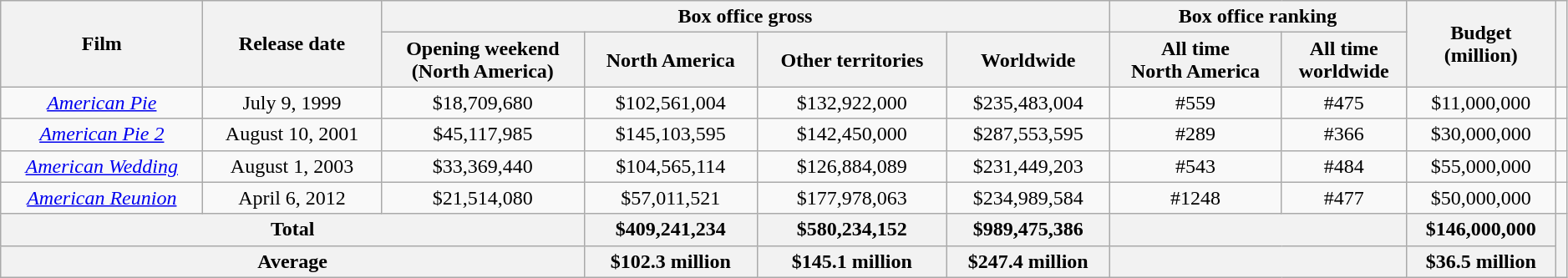<table class="wikitable" style="text-align:center; width:99%;">
<tr>
<th rowspan="2">Film</th>
<th rowspan="2">Release date</th>
<th colspan="4">Box office gross</th>
<th colspan="2">Box office ranking</th>
<th rowspan="2">Budget <br>(million)</th>
<th rowspan="2"></th>
</tr>
<tr>
<th>Opening weekend <br>(North America)</th>
<th>North America</th>
<th>Other territories</th>
<th>Worldwide</th>
<th>All time <br>North America</th>
<th>All time <br>worldwide</th>
</tr>
<tr>
<td><em><a href='#'>American Pie</a></em></td>
<td>July 9, 1999</td>
<td>$18,709,680</td>
<td>$102,561,004</td>
<td>$132,922,000</td>
<td>$235,483,004</td>
<td>#559</td>
<td>#475</td>
<td>$11,000,000</td>
<td></td>
</tr>
<tr>
<td><em><a href='#'>American Pie 2</a></em></td>
<td>August 10, 2001</td>
<td>$45,117,985</td>
<td>$145,103,595</td>
<td>$142,450,000</td>
<td>$287,553,595</td>
<td>#289</td>
<td>#366</td>
<td>$30,000,000</td>
<td></td>
</tr>
<tr>
<td><em><a href='#'>American Wedding</a></em></td>
<td>August 1, 2003</td>
<td>$33,369,440</td>
<td>$104,565,114</td>
<td>$126,884,089</td>
<td>$231,449,203</td>
<td>#543</td>
<td>#484</td>
<td>$55,000,000</td>
<td></td>
</tr>
<tr>
<td><em><a href='#'>American Reunion</a></em></td>
<td>April 6, 2012</td>
<td>$21,514,080</td>
<td>$57,011,521</td>
<td>$177,978,063</td>
<td>$234,989,584</td>
<td>#1248</td>
<td>#477</td>
<td>$50,000,000</td>
<td></td>
</tr>
<tr>
<th colspan="3">Total</th>
<th>$409,241,234</th>
<th>$580,234,152</th>
<th>$989,475,386</th>
<th colspan="2"></th>
<th>$146,000,000</th>
<th rowspan="2"></th>
</tr>
<tr>
<th colspan="3">Average</th>
<th>$102.3 million</th>
<th>$145.1 million</th>
<th>$247.4 million</th>
<th colspan="2"></th>
<th>$36.5 million</th>
</tr>
</table>
